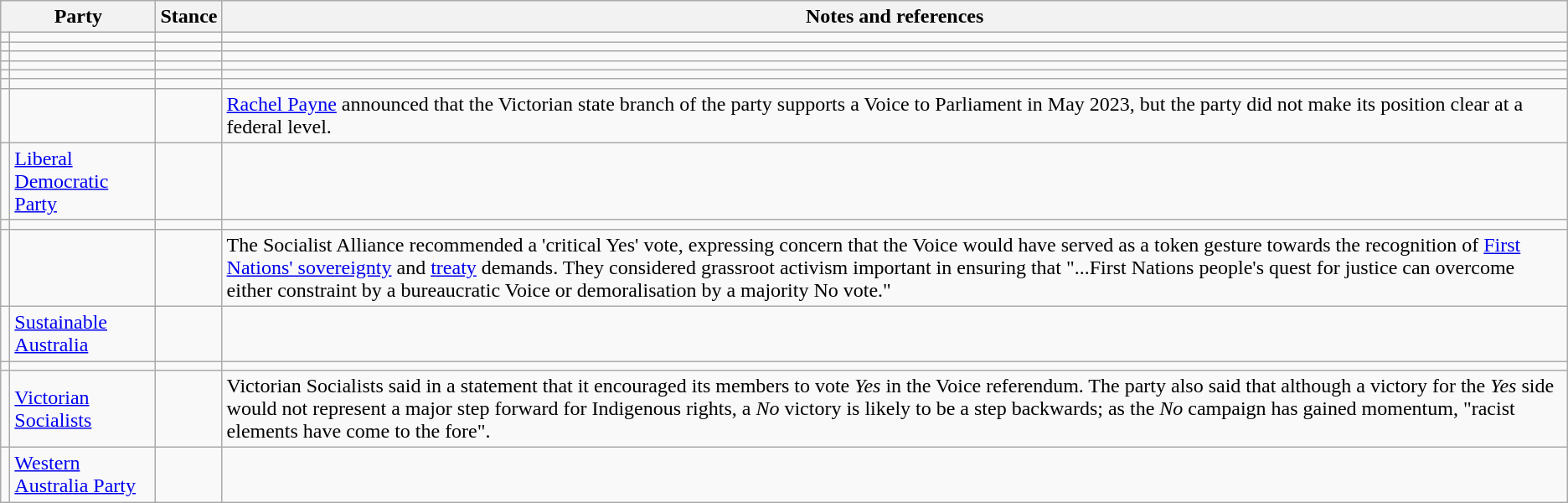<table class="wikitable sortable">
<tr>
<th colspan="2">Party</th>
<th>Stance</th>
<th>Notes and references</th>
</tr>
<tr>
<td></td>
<td></td>
<td></td>
<td></td>
</tr>
<tr>
<td></td>
<td></td>
<td></td>
<td></td>
</tr>
<tr>
<td></td>
<td></td>
<td></td>
<td></td>
</tr>
<tr>
<td></td>
<td></td>
<td></td>
<td></td>
</tr>
<tr>
<td></td>
<td></td>
<td></td>
<td></td>
</tr>
<tr>
<td></td>
<td></td>
<td></td>
<td></td>
</tr>
<tr>
<td></td>
<td></td>
<td></td>
<td><a href='#'>Rachel Payne</a> announced that the Victorian state branch of the party supports a Voice to Parliament in May 2023, but the party did not make its position clear at a federal level.</td>
</tr>
<tr>
<td></td>
<td><a href='#'>Liberal Democratic Party</a></td>
<td></td>
<td></td>
</tr>
<tr>
<td></td>
<td></td>
<td></td>
<td></td>
</tr>
<tr>
<td></td>
<td></td>
<td></td>
<td>The Socialist Alliance recommended a 'critical Yes' vote, expressing concern that the Voice would have served as a token gesture towards the recognition of <a href='#'>First Nations' sovereignty</a> and <a href='#'>treaty</a> demands. They considered grassroot activism important in ensuring that "...First Nations people's quest for justice can overcome either constraint by a bureaucratic Voice or demoralisation by a majority No vote."</td>
</tr>
<tr>
<td></td>
<td><a href='#'>Sustainable Australia</a></td>
<td></td>
<td></td>
</tr>
<tr>
<td></td>
<td></td>
<td></td>
<td></td>
</tr>
<tr>
<td></td>
<td><a href='#'>Victorian Socialists</a></td>
<td></td>
<td>Victorian Socialists said in a statement that it encouraged its members to vote <em>Yes</em> in the Voice referendum. The party also said that although a victory for the <em>Yes</em> side would not represent a major step forward for Indigenous rights, a <em>No</em> victory is likely to be a step backwards; as the <em>No</em> campaign has gained momentum, "racist elements have come to the fore".</td>
</tr>
<tr>
<td></td>
<td><a href='#'>Western Australia Party</a></td>
<td></td>
<td></td>
</tr>
</table>
